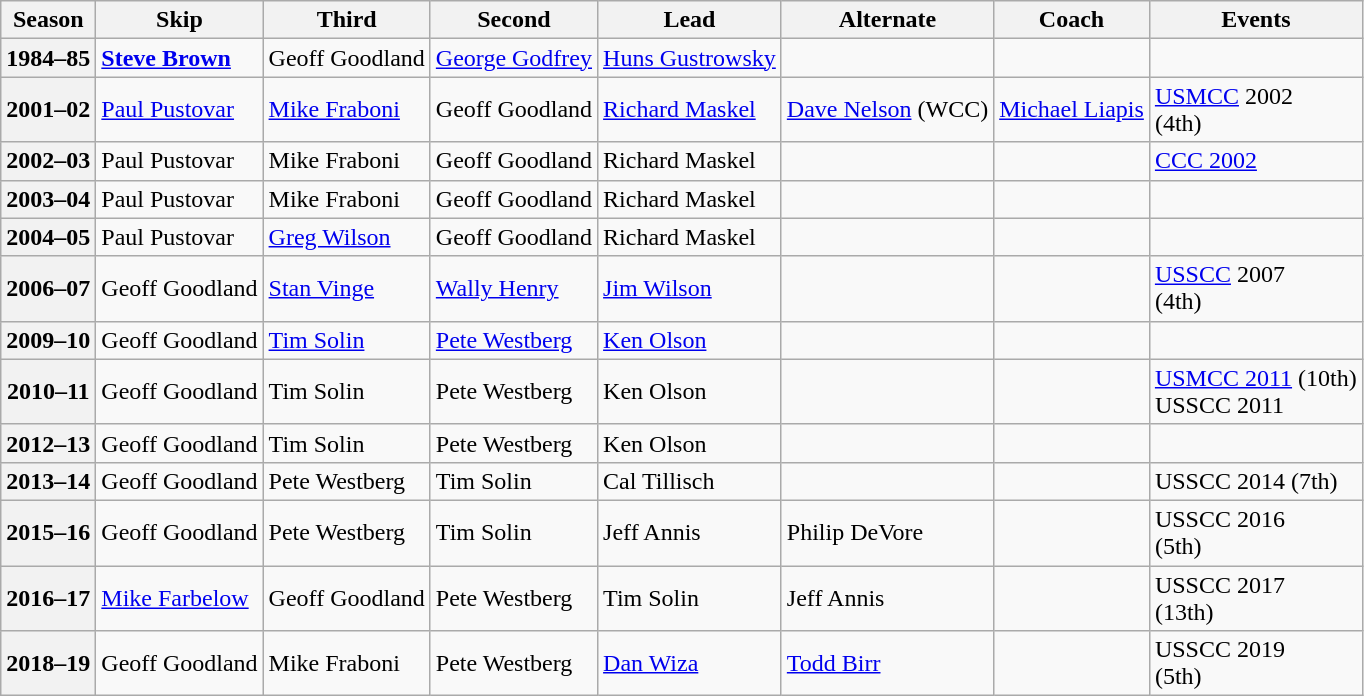<table class="wikitable">
<tr>
<th scope="col">Season</th>
<th scope="col">Skip</th>
<th scope="col">Third</th>
<th scope="col">Second</th>
<th scope="col">Lead</th>
<th scope="col">Alternate</th>
<th scope="col">Coach</th>
<th scope="col">Events</th>
</tr>
<tr>
<th scope="row">1984–85</th>
<td><strong><a href='#'>Steve Brown</a></strong></td>
<td>Geoff Goodland</td>
<td><a href='#'>George Godfrey</a></td>
<td><a href='#'>Huns Gustrowsky</a></td>
<td></td>
<td></td>
<td></td>
</tr>
<tr>
<th scope="row">2001–02</th>
<td><a href='#'>Paul Pustovar</a></td>
<td><a href='#'>Mike Fraboni</a></td>
<td>Geoff Goodland</td>
<td><a href='#'>Richard Maskel</a></td>
<td><a href='#'>Dave Nelson</a> (WCC)</td>
<td><a href='#'>Michael Liapis</a></td>
<td><a href='#'>USMCC</a> 2002 <br> (4th)</td>
</tr>
<tr>
<th scope="row">2002–03</th>
<td>Paul Pustovar</td>
<td>Mike Fraboni</td>
<td>Geoff Goodland</td>
<td>Richard Maskel</td>
<td></td>
<td></td>
<td><a href='#'>CCC 2002</a> </td>
</tr>
<tr>
<th scope="row">2003–04</th>
<td>Paul Pustovar</td>
<td>Mike Fraboni</td>
<td>Geoff Goodland</td>
<td>Richard Maskel</td>
<td></td>
<td></td>
<td></td>
</tr>
<tr>
<th scope="row">2004–05</th>
<td>Paul Pustovar</td>
<td><a href='#'>Greg Wilson</a></td>
<td>Geoff Goodland</td>
<td>Richard Maskel</td>
<td></td>
<td></td>
<td></td>
</tr>
<tr>
<th scope="row">2006–07</th>
<td>Geoff Goodland</td>
<td><a href='#'>Stan Vinge</a></td>
<td><a href='#'>Wally Henry</a></td>
<td><a href='#'>Jim Wilson</a></td>
<td></td>
<td></td>
<td><a href='#'>USSCC</a> 2007 <br> (4th)</td>
</tr>
<tr>
<th scope="row">2009–10</th>
<td>Geoff Goodland</td>
<td><a href='#'>Tim Solin</a></td>
<td><a href='#'>Pete Westberg</a></td>
<td><a href='#'>Ken Olson</a></td>
<td></td>
<td></td>
<td></td>
</tr>
<tr>
<th scope="row">2010–11</th>
<td>Geoff Goodland</td>
<td>Tim Solin</td>
<td>Pete Westberg</td>
<td>Ken Olson</td>
<td></td>
<td></td>
<td><a href='#'>USMCC 2011</a> (10th)<br>USSCC 2011 <br> </td>
</tr>
<tr>
<th scope="row">2012–13</th>
<td>Geoff Goodland</td>
<td>Tim Solin</td>
<td>Pete Westberg</td>
<td>Ken Olson</td>
<td></td>
<td></td>
<td></td>
</tr>
<tr>
<th scope="row">2013–14</th>
<td>Geoff Goodland</td>
<td>Pete Westberg</td>
<td>Tim Solin</td>
<td>Cal Tillisch</td>
<td></td>
<td></td>
<td>USSCC 2014 (7th)</td>
</tr>
<tr>
<th scope="row">2015–16</th>
<td>Geoff Goodland</td>
<td>Pete Westberg</td>
<td>Tim Solin</td>
<td>Jeff Annis</td>
<td>Philip DeVore</td>
<td></td>
<td>USSCC 2016 <br> (5th)</td>
</tr>
<tr>
<th scope="row">2016–17</th>
<td><a href='#'>Mike Farbelow</a></td>
<td>Geoff Goodland</td>
<td>Pete Westberg</td>
<td>Tim Solin</td>
<td>Jeff Annis</td>
<td></td>
<td>USSCC 2017 <br> (13th)</td>
</tr>
<tr>
<th scope="row">2018–19</th>
<td>Geoff Goodland</td>
<td>Mike Fraboni</td>
<td>Pete Westberg</td>
<td><a href='#'>Dan Wiza</a></td>
<td><a href='#'>Todd Birr</a></td>
<td></td>
<td>USSCC 2019 <br> (5th)</td>
</tr>
</table>
